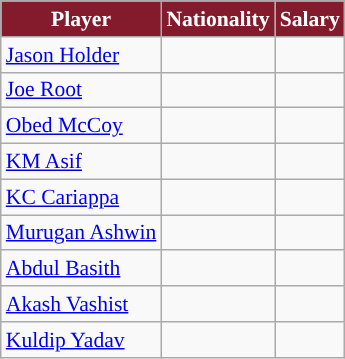<table class="wikitable" style="font-size:90%;">
<tr>
<th style="background: #841B2D;color:white">Player</th>
<th style="background: #841B2D;color:white">Nationality</th>
<th style="background: #841B2D;color:white">Salary</th>
</tr>
<tr>
<td><a href='#'>Jason Holder</a></td>
<td></td>
<td></td>
</tr>
<tr>
<td><a href='#'>Joe Root</a></td>
<td></td>
<td></td>
</tr>
<tr>
<td><a href='#'>Obed McCoy</a></td>
<td></td>
<td></td>
</tr>
<tr>
<td><a href='#'>KM Asif</a></td>
<td></td>
<td></td>
</tr>
<tr>
<td><a href='#'>KC Cariappa</a></td>
<td></td>
<td></td>
</tr>
<tr>
<td><a href='#'>Murugan Ashwin</a></td>
<td></td>
<td></td>
</tr>
<tr>
<td><a href='#'>Abdul Basith</a></td>
<td></td>
<td></td>
</tr>
<tr>
<td><a href='#'>Akash Vashist</a></td>
<td></td>
<td></td>
</tr>
<tr>
<td><a href='#'>Kuldip Yadav</a></td>
<td></td>
<td></td>
</tr>
</table>
